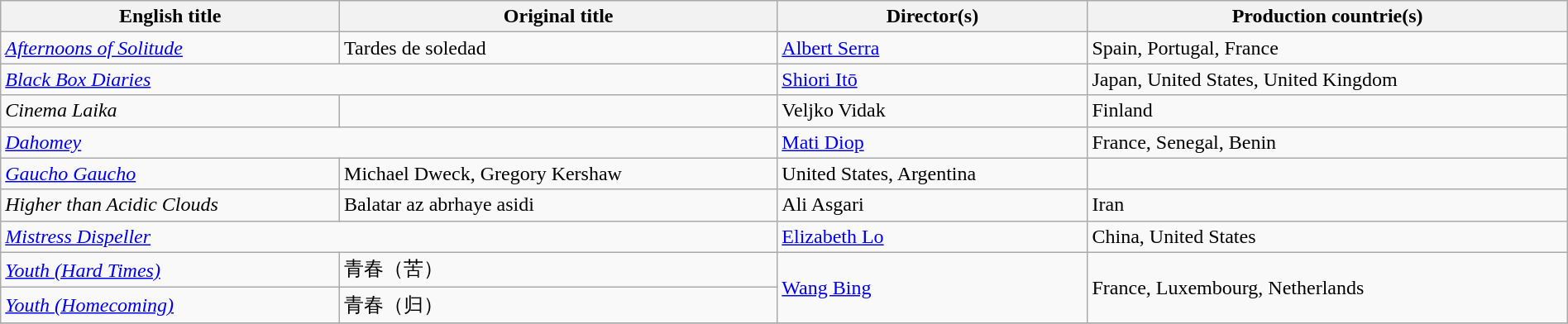<table class="sortable wikitable" style="width:100%; margin-bottom:4px" cellpadding="5">
<tr>
<th scope="col">English title</th>
<th scope="col">Original title</th>
<th scope="col">Director(s)</th>
<th scope="col">Production countrie(s)</th>
</tr>
<tr>
<td><em><a href='#'>Afternoons of Solitude</a></em></td>
<td>Tardes de soledad</td>
<td><a href='#'>Albert Serra</a></td>
<td>Spain, Portugal, France</td>
</tr>
<tr>
<td colspan="2" scope="row"><em><a href='#'>Black Box Diaries</a></em></td>
<td><a href='#'>Shiori Itō</a></td>
<td>Japan, United States, United Kingdom</td>
</tr>
<tr>
<td><em>Cinema Laika</em></td>
<td></td>
<td>Veljko Vidak</td>
<td>Finland</td>
</tr>
<tr>
<td colspan=2><em><a href='#'>Dahomey</a></em></td>
<td><a href='#'>Mati Diop</a></td>
<td>France, Senegal, Benin</td>
</tr>
<tr>
<td><em><a href='#'>Gaucho Gaucho</a></em></td>
<td>Michael Dweck, Gregory Kershaw</td>
<td>United States, Argentina</td>
</tr>
<tr>
<td><em>Higher than Acidic Clouds</em></td>
<td>Balatar az abrhaye asidi</td>
<td>Ali Asgari</td>
<td>Iran</td>
</tr>
<tr>
<td colspan=2><em><a href='#'>Mistress Dispeller</a></em></td>
<td><a href='#'>Elizabeth Lo</a></td>
<td>China, United States</td>
</tr>
<tr>
<td><em><a href='#'>Youth (Hard Times)</a></em></td>
<td>青春（苦）</td>
<td rowspan="2"><a href='#'>Wang Bing</a></td>
<td rowspan="2">France, Luxembourg, Netherlands</td>
</tr>
<tr>
<td><em><a href='#'>Youth (Homecoming)</a></em></td>
<td>青春（归）</td>
</tr>
<tr>
</tr>
</table>
